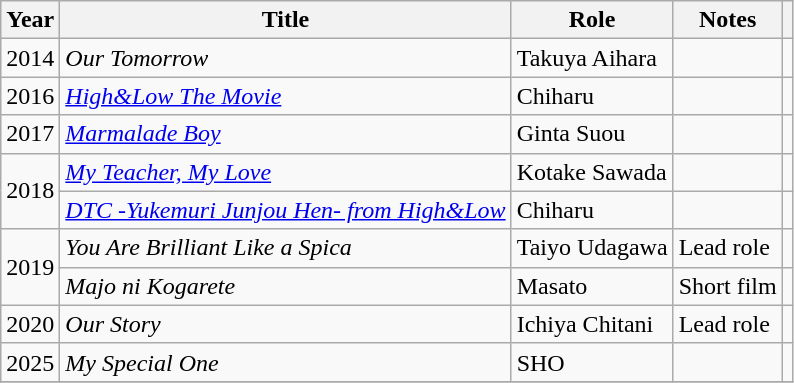<table class="wikitable">
<tr>
<th>Year</th>
<th>Title</th>
<th>Role</th>
<th>Notes</th>
<th></th>
</tr>
<tr>
<td>2014</td>
<td><em>Our Tomorrow</em></td>
<td>Takuya Aihara</td>
<td></td>
<td></td>
</tr>
<tr>
<td>2016</td>
<td><em><a href='#'>High&Low The Movie</a></em></td>
<td>Chiharu</td>
<td></td>
<td></td>
</tr>
<tr>
<td>2017</td>
<td><em><a href='#'>Marmalade Boy</a></em></td>
<td>Ginta Suou</td>
<td></td>
<td></td>
</tr>
<tr>
<td rowspan="2">2018</td>
<td><em><a href='#'>My Teacher, My Love</a></em></td>
<td>Kotake Sawada</td>
<td></td>
<td></td>
</tr>
<tr>
<td><em><a href='#'>DTC -Yukemuri Junjou Hen- from High&Low</a></em></td>
<td>Chiharu</td>
<td></td>
<td></td>
</tr>
<tr>
<td rowspan="2">2019</td>
<td><em>You Are Brilliant Like a Spica</em></td>
<td>Taiyo Udagawa</td>
<td>Lead role</td>
<td></td>
</tr>
<tr>
<td><em>Majo ni Kogarete</em></td>
<td>Masato</td>
<td>Short film</td>
<td></td>
</tr>
<tr>
<td>2020</td>
<td><em>Our Story</em></td>
<td>Ichiya Chitani</td>
<td>Lead role</td>
<td></td>
</tr>
<tr>
<td>2025</td>
<td><em>My Special One</em></td>
<td>SHO</td>
<td></td>
<td></td>
</tr>
<tr>
</tr>
</table>
